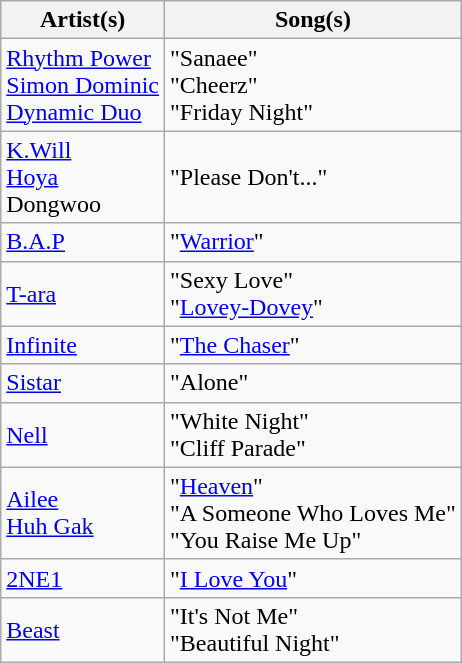<table class="wikitable nowrap">
<tr>
<th>Artist(s)</th>
<th>Song(s)</th>
</tr>
<tr>
<td><a href='#'>Rhythm Power</a><br><a href='#'>Simon Dominic</a><br><a href='#'>Dynamic Duo</a></td>
<td>"Sanaee"<br>"Cheerz"<br>"Friday Night"</td>
</tr>
<tr>
<td><a href='#'>K.Will</a><br><a href='#'>Hoya</a><br>Dongwoo</td>
<td>"Please Don't..."</td>
</tr>
<tr>
<td><a href='#'>B.A.P</a></td>
<td>"<a href='#'>Warrior</a>"</td>
</tr>
<tr>
<td><a href='#'>T-ara</a></td>
<td>"Sexy Love"<br>"<a href='#'>Lovey-Dovey</a>"</td>
</tr>
<tr>
<td><a href='#'>Infinite</a></td>
<td>"<a href='#'>The Chaser</a>"</td>
</tr>
<tr>
<td><a href='#'>Sistar</a></td>
<td>"Alone"</td>
</tr>
<tr>
<td><a href='#'>Nell</a></td>
<td>"White Night"<br>"Cliff Parade"</td>
</tr>
<tr>
<td><a href='#'>Ailee</a><br><a href='#'>Huh Gak</a></td>
<td>"<a href='#'>Heaven</a>"<br>"A Someone Who Loves Me"<br>"You Raise Me Up"</td>
</tr>
<tr>
<td><a href='#'>2NE1</a></td>
<td>"<a href='#'>I Love You</a>"</td>
</tr>
<tr>
<td><a href='#'>Beast</a></td>
<td>"It's Not Me"<br>"Beautiful Night"</td>
</tr>
</table>
